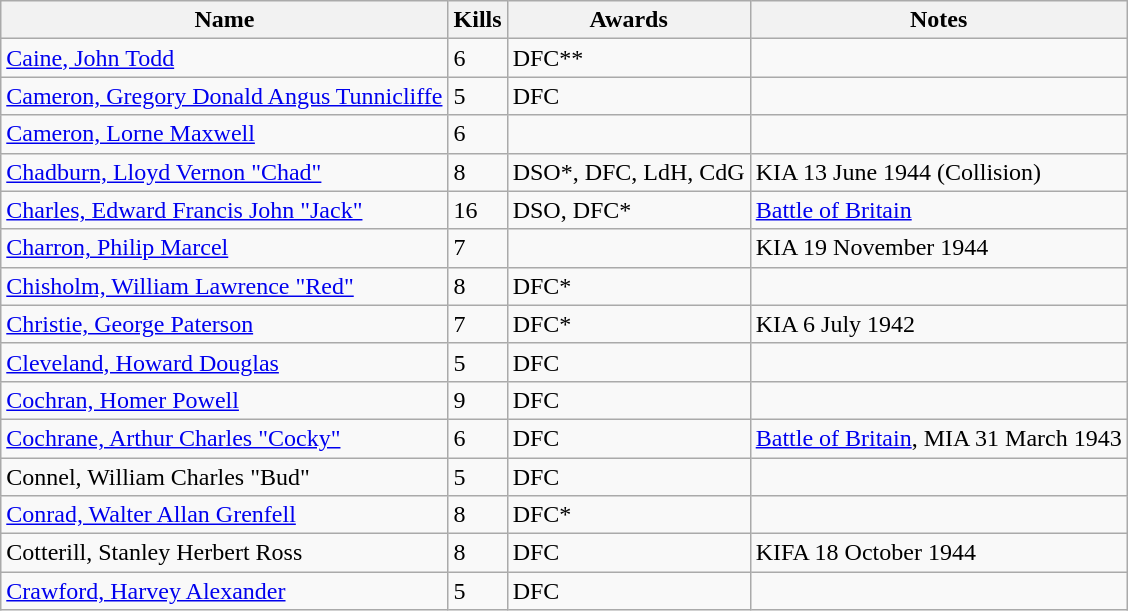<table class=wikitable>
<tr>
<th>Name</th>
<th>Kills</th>
<th>Awards</th>
<th>Notes</th>
</tr>
<tr>
<td><a href='#'>Caine, John Todd</a></td>
<td>6</td>
<td>DFC**</td>
<td></td>
</tr>
<tr>
<td><a href='#'>Cameron, Gregory Donald Angus Tunnicliffe</a></td>
<td>5</td>
<td>DFC</td>
<td></td>
</tr>
<tr>
<td><a href='#'>Cameron, Lorne Maxwell</a></td>
<td>6</td>
<td></td>
<td></td>
</tr>
<tr>
<td><a href='#'>Chadburn, Lloyd Vernon "Chad"</a></td>
<td>8</td>
<td>DSO*, DFC, LdH, CdG</td>
<td>KIA 13 June 1944 (Collision)</td>
</tr>
<tr>
<td><a href='#'>Charles, Edward Francis John "Jack"</a></td>
<td>16</td>
<td>DSO, DFC*</td>
<td><a href='#'>Battle of Britain</a></td>
</tr>
<tr>
<td><a href='#'>Charron, Philip Marcel</a></td>
<td>7</td>
<td></td>
<td>KIA 19 November 1944</td>
</tr>
<tr>
<td><a href='#'>Chisholm, William Lawrence "Red"</a></td>
<td>8</td>
<td>DFC*</td>
<td></td>
</tr>
<tr>
<td><a href='#'>Christie, George Paterson</a></td>
<td>7</td>
<td>DFC*</td>
<td>KIA 6 July 1942</td>
</tr>
<tr>
<td><a href='#'>Cleveland, Howard Douglas</a></td>
<td>5</td>
<td>DFC</td>
<td></td>
</tr>
<tr>
<td><a href='#'>Cochran, Homer Powell</a></td>
<td>9</td>
<td>DFC</td>
<td></td>
</tr>
<tr>
<td><a href='#'>Cochrane, Arthur Charles "Cocky"</a></td>
<td>6</td>
<td>DFC</td>
<td><a href='#'>Battle of Britain</a>, MIA 31 March 1943</td>
</tr>
<tr>
<td>Connel, William Charles "Bud"</td>
<td>5</td>
<td>DFC</td>
<td></td>
</tr>
<tr>
<td><a href='#'>Conrad, Walter Allan Grenfell</a></td>
<td>8</td>
<td>DFC*</td>
<td></td>
</tr>
<tr>
<td>Cotterill, Stanley Herbert Ross</td>
<td>8</td>
<td>DFC</td>
<td>KIFA 18 October 1944</td>
</tr>
<tr>
<td><a href='#'>Crawford, Harvey Alexander</a></td>
<td>5</td>
<td>DFC</td>
<td></td>
</tr>
</table>
